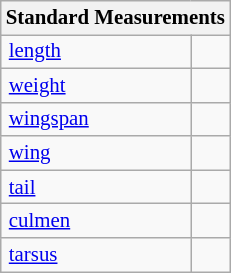<table class="wikitable" style="font-size: 87%;">
<tr>
<th colspan="2">Standard Measurements</th>
</tr>
<tr>
<td style="padding-right: 1em;padding-left:0.35em;"><a href='#'>length</a></td>
<td style="padding-right: 0.5em;padding-left:0.5em;"></td>
</tr>
<tr>
<td style="padding-right: 1em;padding-left:0.35em;"><a href='#'>weight</a></td>
<td style="padding-right: 0.5em;padding-left:0.5em;"></td>
</tr>
<tr>
<td style="padding-right: 1em;padding-left:0.35em;"><a href='#'>wingspan</a></td>
<td style="padding-right: 0.5em;padding-left:0.5em;"></td>
</tr>
<tr>
<td style="padding-right: 1em;padding-left:0.35em;"><a href='#'>wing</a></td>
<td style="padding-right: 0.5em;padding-left:0.5em;"></td>
</tr>
<tr>
<td style="padding-right: 1em;padding-left:0.35em;"><a href='#'>tail</a></td>
<td style="padding-right: 0.5em;padding-left:0.5em;"></td>
</tr>
<tr>
<td style="padding-right: 1em;padding-left:0.35em;"><a href='#'>culmen</a></td>
<td style="padding-right: 0.5em;padding-left:0.5em;"></td>
</tr>
<tr>
<td style="padding-right: 1em;padding-left:0.35em;"><a href='#'>tarsus</a></td>
<td style="padding-right: 0.5em;padding-left:0.5em;"></td>
</tr>
</table>
